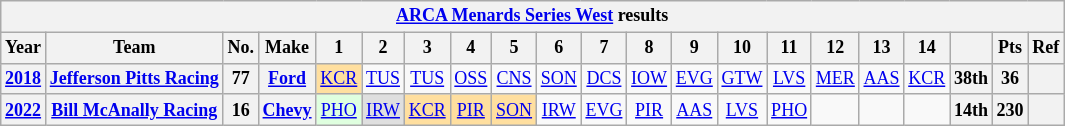<table class="wikitable" style="text-align:center; font-size:75%">
<tr>
<th colspan="21"><a href='#'>ARCA Menards Series West</a> results</th>
</tr>
<tr>
<th>Year</th>
<th>Team</th>
<th>No.</th>
<th>Make</th>
<th>1</th>
<th>2</th>
<th>3</th>
<th>4</th>
<th>5</th>
<th>6</th>
<th>7</th>
<th>8</th>
<th>9</th>
<th>10</th>
<th>11</th>
<th>12</th>
<th>13</th>
<th>14</th>
<th></th>
<th>Pts</th>
<th>Ref</th>
</tr>
<tr>
<th><a href='#'>2018</a></th>
<th><a href='#'>Jefferson Pitts Racing</a></th>
<th>77</th>
<th><a href='#'>Ford</a></th>
<td style="background:#FFDF9F;"><a href='#'>KCR</a><br></td>
<td><a href='#'>TUS</a></td>
<td><a href='#'>TUS</a></td>
<td><a href='#'>OSS</a></td>
<td><a href='#'>CNS</a></td>
<td><a href='#'>SON</a></td>
<td><a href='#'>DCS</a></td>
<td><a href='#'>IOW</a></td>
<td><a href='#'>EVG</a></td>
<td><a href='#'>GTW</a></td>
<td><a href='#'>LVS</a></td>
<td><a href='#'>MER</a></td>
<td><a href='#'>AAS</a></td>
<td><a href='#'>KCR</a></td>
<th>38th</th>
<th>36</th>
<th></th>
</tr>
<tr>
<th><a href='#'>2022</a></th>
<th><a href='#'>Bill McAnally Racing</a></th>
<th>16</th>
<th><a href='#'>Chevy</a></th>
<td style="background:#DFFFDF;"><a href='#'>PHO</a><br></td>
<td style="background:#DFDFDF;"><a href='#'>IRW</a><br></td>
<td style="background:#FFDF9F;"><a href='#'>KCR</a><br></td>
<td style="background:#FFDF9F;"><a href='#'>PIR</a><br></td>
<td style="background:#FFDF9F;"><a href='#'>SON</a><br></td>
<td><a href='#'>IRW</a></td>
<td><a href='#'>EVG</a></td>
<td><a href='#'>PIR</a></td>
<td><a href='#'>AAS</a></td>
<td><a href='#'>LVS</a></td>
<td><a href='#'>PHO</a></td>
<td></td>
<td></td>
<td></td>
<th>14th</th>
<th>230</th>
<th></th>
</tr>
</table>
